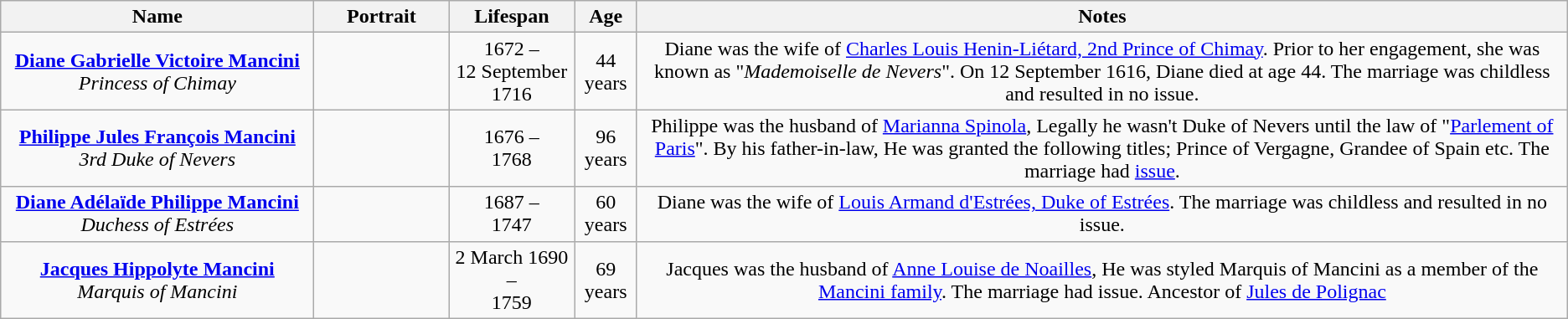<table class="wikitable" style="text-align:center; width:"100px">
<tr>
<th width="20%">Name</th>
<th width="100px">Portrait</th>
<th>Lifespan</th>
<th>Age</th>
<th>Notes</th>
</tr>
<tr>
<td><strong><a href='#'>Diane Gabrielle Victoire Mancini</a></strong><br> <em>Princess of Chimay</em></td>
<td></td>
<td>1672 – <br> 12 September 1716</td>
<td>44 years</td>
<td>Diane was the wife of <a href='#'>Charles Louis Henin-Liétard, 2nd Prince of Chimay</a>. Prior to her engagement, she was known as "<em>Mademoiselle de Nevers</em>". On 12 September 1616, Diane died at age 44. The marriage was childless and resulted in no issue.</td>
</tr>
<tr>
<td><strong><a href='#'>Philippe Jules François Mancini</a></strong><br><em>3rd Duke of Nevers</em></td>
<td></td>
<td>1676 – <br> 1768</td>
<td>96 years</td>
<td>Philippe was the husband of <a href='#'>Marianna Spinola</a>, Legally he wasn't Duke of Nevers until the law of "<a href='#'>Parlement of Paris</a>". By his father-in-law, He was granted the following titles; Prince of Vergagne, Grandee of Spain etc. The marriage had <a href='#'>issue</a>.</td>
</tr>
<tr>
<td><strong><a href='#'>Diane Adélaïde Philippe Mancini</a></strong><br><em>Duchess of Estrées</em></td>
<td></td>
<td>1687 – <br> 1747</td>
<td>60 years</td>
<td>Diane was the wife of <a href='#'>Louis Armand d'Estrées, Duke of Estrées</a>. The marriage was childless and resulted in no issue.</td>
</tr>
<tr>
<td><strong><a href='#'>Jacques Hippolyte Mancini</a></strong><br><em>Marquis of Mancini</em></td>
<td></td>
<td>2 March 1690 – <br> 1759</td>
<td>69 years</td>
<td>Jacques was the husband of <a href='#'>Anne Louise de Noailles</a>, He was styled Marquis of Mancini as a member of the <a href='#'>Mancini family</a>. The marriage had issue. Ancestor of <a href='#'>Jules de Polignac</a></td>
</tr>
</table>
